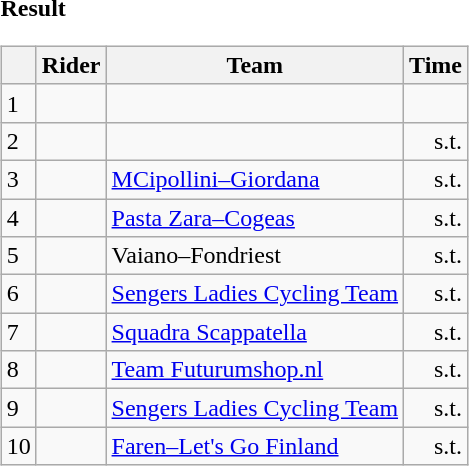<table>
<tr>
<td><strong>Result</strong><br><table class="wikitable">
<tr>
<th></th>
<th>Rider</th>
<th>Team</th>
<th>Time</th>
</tr>
<tr>
<td>1</td>
<td></td>
<td></td>
<td align="right"></td>
</tr>
<tr>
<td>2</td>
<td></td>
<td></td>
<td align="right">s.t.</td>
</tr>
<tr>
<td>3</td>
<td></td>
<td><a href='#'>MCipollini–Giordana</a></td>
<td align="right">s.t.</td>
</tr>
<tr>
<td>4</td>
<td></td>
<td><a href='#'>Pasta Zara–Cogeas</a></td>
<td align="right">s.t.</td>
</tr>
<tr>
<td>5</td>
<td></td>
<td>Vaiano–Fondriest</td>
<td align="right">s.t.</td>
</tr>
<tr>
<td>6</td>
<td></td>
<td><a href='#'>Sengers Ladies Cycling Team</a></td>
<td align="right">s.t.</td>
</tr>
<tr>
<td>7</td>
<td></td>
<td><a href='#'>Squadra Scappatella</a></td>
<td align="right">s.t.</td>
</tr>
<tr>
<td>8</td>
<td></td>
<td><a href='#'>Team Futurumshop.nl</a></td>
<td align="right">s.t.</td>
</tr>
<tr>
<td>9</td>
<td></td>
<td><a href='#'>Sengers Ladies Cycling Team</a></td>
<td align="right">s.t.</td>
</tr>
<tr>
<td>10</td>
<td></td>
<td><a href='#'>Faren–Let's Go Finland</a></td>
<td align="right">s.t.</td>
</tr>
</table>
</td>
</tr>
</table>
